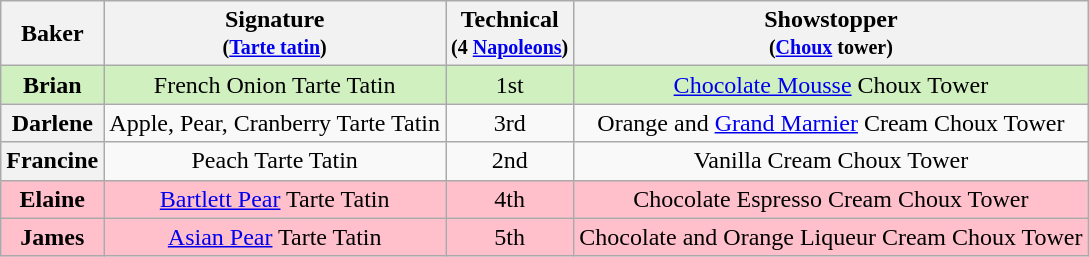<table class="wikitable sortable" style="text-align:center;">
<tr>
<th scope="col">Baker</th>
<th scope="col" class="unsortable">Signature<br><small>(<a href='#'>Tarte tatin</a>)</small></th>
<th scope="col">Technical<br><small>(4 <a href='#'>Napoleons</a>)</small></th>
<th scope="col" class="unsortable">Showstopper<br><small>(<a href='#'>Choux</a> tower)</small></th>
</tr>
<tr style="background:#d0f0c0;">
<th scope="row" style="background:#d0f0c0;">Brian</th>
<td>French Onion Tarte Tatin</td>
<td>1st</td>
<td><a href='#'>Chocolate Mousse</a> Choux Tower</td>
</tr>
<tr>
<th scope="row">Darlene</th>
<td>Apple, Pear, Cranberry Tarte Tatin</td>
<td>3rd</td>
<td>Orange and <a href='#'>Grand Marnier</a> Cream Choux Tower</td>
</tr>
<tr>
<th scope="row">Francine</th>
<td>Peach Tarte Tatin</td>
<td>2nd</td>
<td>Vanilla Cream Choux Tower</td>
</tr>
<tr style="background:Pink;">
<th scope="row" style="background:Pink;">Elaine</th>
<td><a href='#'>Bartlett Pear</a> Tarte Tatin</td>
<td>4th</td>
<td>Chocolate Espresso Cream Choux Tower</td>
</tr>
<tr style="background:Pink;">
<th scope="row" style="background:Pink;">James</th>
<td><a href='#'>Asian Pear</a> Tarte Tatin</td>
<td>5th</td>
<td>Chocolate and Orange Liqueur Cream Choux Tower</td>
</tr>
</table>
